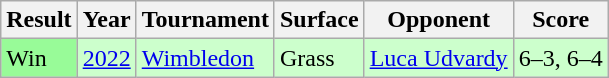<table class="sortable wikitable">
<tr>
<th>Result</th>
<th>Year</th>
<th>Tournament</th>
<th>Surface</th>
<th>Opponent</th>
<th>Score</th>
</tr>
<tr style="background:#CCFFCC;">
<td style="background:#98fb98;">Win</td>
<td><a href='#'>2022</a></td>
<td><a href='#'>Wimbledon</a></td>
<td>Grass</td>
<td> <a href='#'>Luca Udvardy</a></td>
<td>6–3, 6–4</td>
</tr>
</table>
